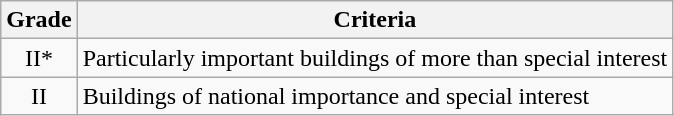<table class="wikitable">
<tr>
<th>Grade</th>
<th>Criteria</th>
</tr>
<tr>
<td align="center" >II*</td>
<td>Particularly important buildings of more than special interest</td>
</tr>
<tr>
<td align="center" >II</td>
<td>Buildings of national importance and special interest</td>
</tr>
</table>
